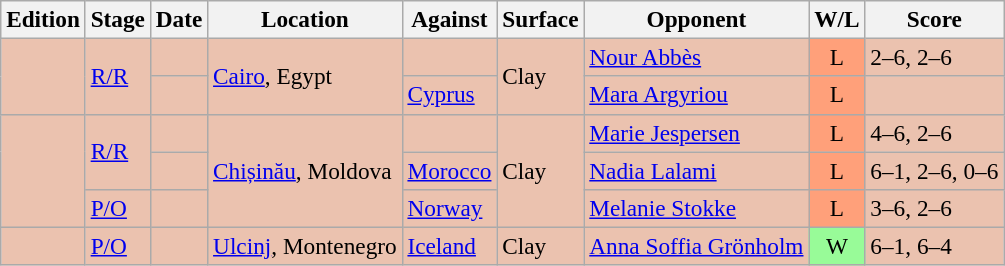<table class=wikitable style=font-size:97%>
<tr>
<th>Edition</th>
<th>Stage</th>
<th>Date</th>
<th>Location</th>
<th>Against</th>
<th>Surface</th>
<th>Opponent</th>
<th>W/L</th>
<th>Score</th>
</tr>
<tr bgcolor="#EBC2AF">
<td rowspan="2"></td>
<td rowspan="2"><a href='#'>R/R</a></td>
<td></td>
<td rowspan="2"><a href='#'>Cairo</a>, Egypt</td>
<td> </td>
<td rowspan="2">Clay</td>
<td> <a href='#'>Nour Abbès</a></td>
<td style="text-align:center; background:#ffa07a;">L</td>
<td>2–6, 2–6</td>
</tr>
<tr bgcolor="#EBC2AF">
<td></td>
<td> <a href='#'>Cyprus</a></td>
<td> <a href='#'>Mara Argyriou</a></td>
<td style="text-align:center; background:#ffa07a;">L</td>
<td></td>
</tr>
<tr bgcolor="#EBC2AF">
<td rowspan="3"></td>
<td rowspan="2"><a href='#'>R/R</a></td>
<td></td>
<td rowspan="3"><a href='#'>Chișinău</a>, Moldova</td>
<td> </td>
<td rowspan="3">Clay</td>
<td> <a href='#'>Marie Jespersen</a></td>
<td style="text-align:center; background:#ffa07a;">L</td>
<td>4–6, 2–6</td>
</tr>
<tr bgcolor="#EBC2AF">
<td></td>
<td> <a href='#'>Morocco</a></td>
<td> <a href='#'>Nadia Lalami</a></td>
<td style="text-align:center; background:#ffa07a;">L</td>
<td>6–1, 2–6, 0–6</td>
</tr>
<tr bgcolor="#EBC2AF">
<td rowspan="1"><a href='#'>P/O</a></td>
<td></td>
<td> <a href='#'>Norway</a></td>
<td> <a href='#'>Melanie Stokke</a></td>
<td style="text-align:center; background:#ffa07a;">L</td>
<td>3–6, 2–6</td>
</tr>
<tr bgcolor="#EBC2AF">
<td rowspan="1"></td>
<td rowspan="1"><a href='#'>P/O</a></td>
<td></td>
<td rowspan="1"><a href='#'>Ulcinj</a>, Montenegro</td>
<td> <a href='#'>Iceland</a></td>
<td rowspan="1">Clay</td>
<td> <a href='#'>Anna Soffia Grönholm</a></td>
<td style="text-align:center; background:#98fb98;">W</td>
<td>6–1, 6–4</td>
</tr>
</table>
